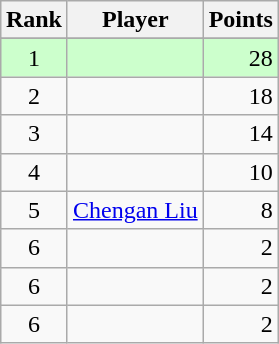<table class="wikitable" style="float:right; text-align:right; margin-left:1em">
<tr>
<th>Rank</th>
<th>Player</th>
<th>Points</th>
</tr>
<tr>
</tr>
<tr style="background-color:#ccffcc">
<td align=center>1</td>
<td style="text-align:left"></td>
<td>28</td>
</tr>
<tr>
<td align=center>2</td>
<td style="text-align:left"></td>
<td>18</td>
</tr>
<tr>
<td align=center>3</td>
<td style="text-align:left"></td>
<td>14</td>
</tr>
<tr>
<td align=center>4</td>
<td style="text-align:left"></td>
<td>10</td>
</tr>
<tr>
<td align=center>5</td>
<td style="text-align:left"> <a href='#'>Chengan Liu</a></td>
<td>8</td>
</tr>
<tr>
<td align=center>6</td>
<td style="text-align:left"></td>
<td>2</td>
</tr>
<tr>
<td align=center>6</td>
<td style="text-align:left"></td>
<td>2</td>
</tr>
<tr>
<td align=center>6</td>
<td style="text-align:left"></td>
<td>2</td>
</tr>
</table>
